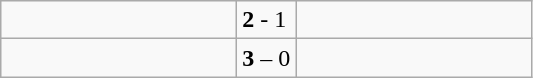<table class="wikitable">
<tr>
<td width=150></td>
<td><strong>2</strong> - 1</td>
<td width=150></td>
</tr>
<tr>
<td></td>
<td><strong>3</strong> – 0</td>
<td></td>
</tr>
</table>
